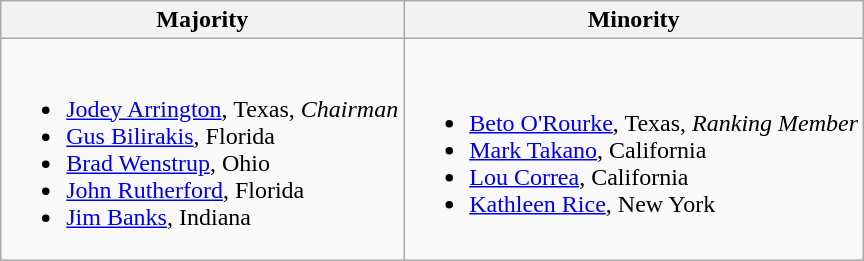<table class=wikitable>
<tr>
<th>Majority</th>
<th>Minority</th>
</tr>
<tr>
<td><br><ul><li><a href='#'>Jodey Arrington</a>, Texas, <em>Chairman</em></li><li><a href='#'>Gus Bilirakis</a>, Florida</li><li><a href='#'>Brad Wenstrup</a>, Ohio</li><li><a href='#'>John Rutherford</a>, Florida</li><li><a href='#'>Jim Banks</a>, Indiana</li></ul></td>
<td><br><ul><li><a href='#'>Beto O'Rourke</a>, Texas, <em>Ranking Member</em></li><li><a href='#'>Mark Takano</a>, California</li><li><a href='#'>Lou Correa</a>, California</li><li><a href='#'>Kathleen Rice</a>, New York</li></ul></td>
</tr>
</table>
